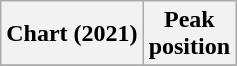<table class="wikitable plainrowheaders" style="text-align:center">
<tr>
<th scope="col">Chart (2021)</th>
<th scope="col">Peak<br>position</th>
</tr>
<tr>
</tr>
</table>
